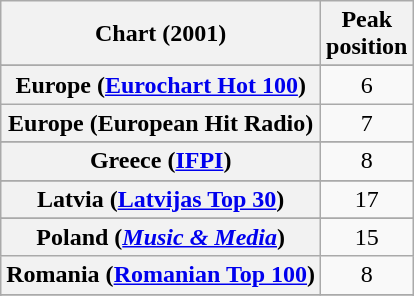<table class="wikitable sortable plainrowheaders" style="text-align:center">
<tr>
<th>Chart (2001)</th>
<th>Peak<br>position</th>
</tr>
<tr>
</tr>
<tr>
</tr>
<tr>
</tr>
<tr>
</tr>
<tr>
<th scope="row">Europe (<a href='#'>Eurochart Hot 100</a>)</th>
<td>6</td>
</tr>
<tr>
<th scope="row">Europe (European Hit Radio)</th>
<td align="center">7</td>
</tr>
<tr>
</tr>
<tr>
<th scope="row">Greece (<a href='#'>IFPI</a>)</th>
<td>8</td>
</tr>
<tr>
</tr>
<tr>
</tr>
<tr>
<th scope="row">Latvia (<a href='#'>Latvijas Top 30</a>)</th>
<td align="center">17</td>
</tr>
<tr>
</tr>
<tr>
</tr>
<tr>
</tr>
<tr>
<th scope="row">Poland (<em><a href='#'>Music & Media</a></em>)</th>
<td>15</td>
</tr>
<tr>
<th scope="row">Romania (<a href='#'>Romanian Top 100</a>)</th>
<td>8</td>
</tr>
<tr>
</tr>
<tr>
</tr>
<tr>
</tr>
<tr>
</tr>
<tr>
</tr>
</table>
